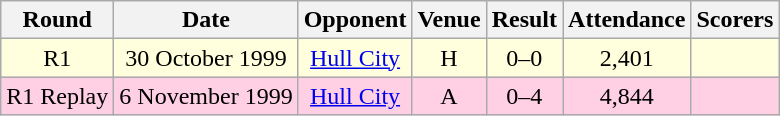<table class= "wikitable " style="font-size:100%; text-align:center">
<tr>
<th>Round</th>
<th>Date</th>
<th>Opponent</th>
<th>Venue</th>
<th>Result</th>
<th>Attendance</th>
<th>Scorers</th>
</tr>
<tr style="background: #ffffdd;">
<td>R1</td>
<td>30 October 1999</td>
<td><a href='#'>Hull City</a></td>
<td>H</td>
<td>0–0</td>
<td>2,401</td>
<td></td>
</tr>
<tr style="background: #ffd0e3;">
<td>R1 Replay</td>
<td>6 November 1999</td>
<td><a href='#'>Hull City</a></td>
<td>A</td>
<td>0–4</td>
<td>4,844</td>
<td></td>
</tr>
</table>
